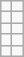<table class="wikitable">
<tr>
<td></td>
<td></td>
</tr>
<tr>
<td></td>
<td></td>
</tr>
<tr>
<td></td>
<td></td>
</tr>
<tr>
<td></td>
<td></td>
</tr>
<tr>
<td></td>
<td></td>
</tr>
</table>
